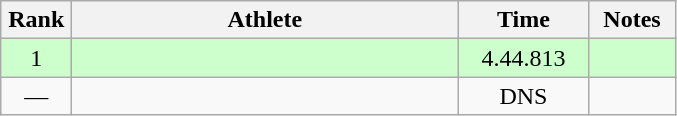<table class=wikitable style="text-align:center">
<tr>
<th width=40>Rank</th>
<th width=250>Athlete</th>
<th width=80>Time</th>
<th width=50>Notes</th>
</tr>
<tr bgcolor="ccffcc">
<td>1</td>
<td align=left></td>
<td>4.44.813</td>
<td></td>
</tr>
<tr>
<td>—</td>
<td align=left></td>
<td>DNS</td>
<td></td>
</tr>
</table>
